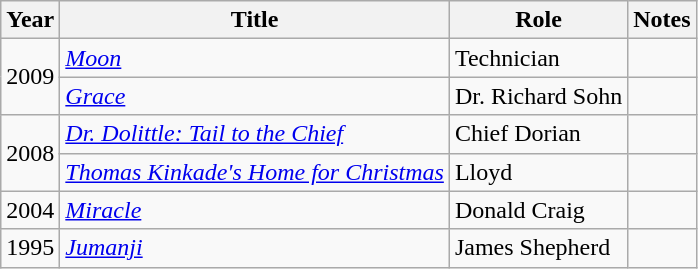<table class="wikitable sortable">
<tr>
<th>Year</th>
<th>Title</th>
<th>Role</th>
<th class="unsortable">Notes</th>
</tr>
<tr>
<td rowspan="2">2009</td>
<td><em><a href='#'>Moon</a></em></td>
<td>Technician</td>
<td></td>
</tr>
<tr>
<td><em><a href='#'>Grace</a></em></td>
<td>Dr. Richard Sohn</td>
<td></td>
</tr>
<tr>
<td rowspan="2">2008</td>
<td><em><a href='#'>Dr. Dolittle: Tail to the Chief</a></em></td>
<td>Chief Dorian</td>
<td></td>
</tr>
<tr>
<td><em><a href='#'>Thomas Kinkade's Home for Christmas</a></em></td>
<td>Lloyd</td>
<td></td>
</tr>
<tr>
<td>2004</td>
<td><em><a href='#'>Miracle</a></em></td>
<td>Donald Craig</td>
<td></td>
</tr>
<tr>
<td>1995</td>
<td><em><a href='#'>Jumanji</a></em></td>
<td>James Shepherd</td>
<td></td>
</tr>
</table>
